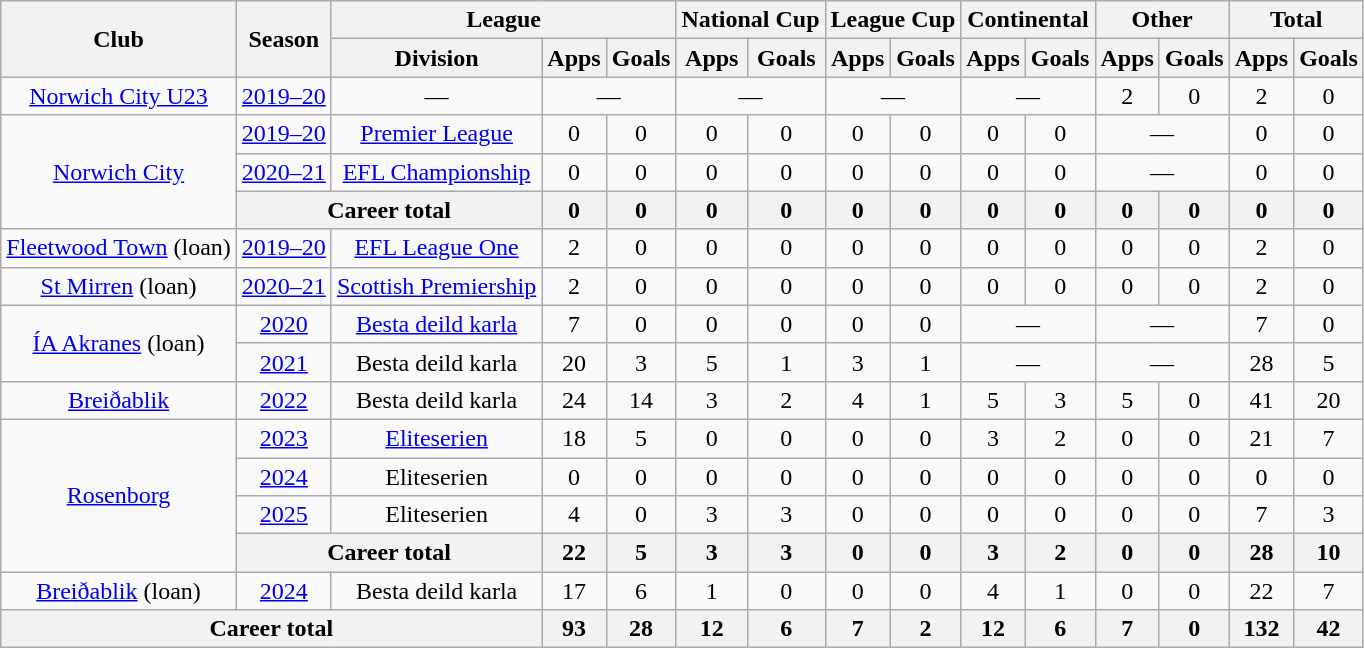<table class="wikitable" style="text-align: center;">
<tr>
<th rowspan="2">Club</th>
<th rowspan="2">Season</th>
<th colspan="3">League</th>
<th colspan="2">National Cup</th>
<th colspan="2">League Cup</th>
<th colspan="2">Continental</th>
<th colspan="2">Other</th>
<th colspan="2">Total</th>
</tr>
<tr>
<th>Division</th>
<th>Apps</th>
<th>Goals</th>
<th>Apps</th>
<th>Goals</th>
<th>Apps</th>
<th>Goals</th>
<th>Apps</th>
<th>Goals</th>
<th>Apps</th>
<th>Goals</th>
<th>Apps</th>
<th>Goals</th>
</tr>
<tr>
<td><a href='#'>Norwich City U23</a></td>
<td><a href='#'>2019–20</a></td>
<td colspan=1>—</td>
<td colspan=2>—</td>
<td colspan=2>—</td>
<td colspan=2>—</td>
<td colspan=2>—</td>
<td>2</td>
<td>0</td>
<td>2</td>
<td>0</td>
</tr>
<tr>
<td rowspan=3><a href='#'>Norwich City</a></td>
<td><a href='#'>2019–20</a></td>
<td><a href='#'>Premier League</a></td>
<td>0</td>
<td>0</td>
<td>0</td>
<td>0</td>
<td>0</td>
<td>0</td>
<td>0</td>
<td>0</td>
<td colspan=2>—</td>
<td>0</td>
<td>0</td>
</tr>
<tr>
<td><a href='#'>2020–21</a></td>
<td><a href='#'>EFL Championship</a></td>
<td>0</td>
<td>0</td>
<td>0</td>
<td>0</td>
<td>0</td>
<td>0</td>
<td>0</td>
<td>0</td>
<td colspan=2>—</td>
<td>0</td>
<td>0</td>
</tr>
<tr>
<th colspan="2">Career total</th>
<th>0</th>
<th>0</th>
<th>0</th>
<th>0</th>
<th>0</th>
<th>0</th>
<th>0</th>
<th>0</th>
<th>0</th>
<th>0</th>
<th>0</th>
<th>0</th>
</tr>
<tr>
<td><a href='#'>Fleetwood Town</a> (loan)</td>
<td><a href='#'>2019–20</a></td>
<td><a href='#'>EFL League One</a></td>
<td>2</td>
<td>0</td>
<td>0</td>
<td>0</td>
<td>0</td>
<td>0</td>
<td>0</td>
<td>0</td>
<td>0</td>
<td>0</td>
<td>2</td>
<td>0</td>
</tr>
<tr>
<td><a href='#'>St Mirren</a> (loan)</td>
<td><a href='#'>2020–21</a></td>
<td><a href='#'>Scottish Premiership</a></td>
<td>2</td>
<td>0</td>
<td>0</td>
<td>0</td>
<td>0</td>
<td>0</td>
<td>0</td>
<td>0</td>
<td>0</td>
<td>0</td>
<td>2</td>
<td>0</td>
</tr>
<tr>
<td rowspan="2"><a href='#'>ÍA Akranes</a> (loan)</td>
<td><a href='#'>2020</a></td>
<td><a href='#'>Besta deild karla</a></td>
<td>7</td>
<td>0</td>
<td>0</td>
<td>0</td>
<td>0</td>
<td>0</td>
<td colspan=2>—</td>
<td colspan=2>—</td>
<td>7</td>
<td>0</td>
</tr>
<tr>
<td><a href='#'>2021</a></td>
<td>Besta deild karla</td>
<td>20</td>
<td>3</td>
<td>5</td>
<td>1</td>
<td>3</td>
<td>1</td>
<td colspan=2>—</td>
<td colspan=2>—</td>
<td>28</td>
<td>5</td>
</tr>
<tr>
<td><a href='#'>Breiðablik</a></td>
<td><a href='#'>2022</a></td>
<td>Besta deild karla</td>
<td>24</td>
<td>14</td>
<td>3</td>
<td>2</td>
<td>4</td>
<td>1</td>
<td>5</td>
<td>3</td>
<td>5</td>
<td>0</td>
<td>41</td>
<td>20</td>
</tr>
<tr>
<td rowspan="4"><a href='#'>Rosenborg</a></td>
<td><a href='#'>2023</a></td>
<td><a href='#'>Eliteserien</a></td>
<td>18</td>
<td>5</td>
<td>0</td>
<td>0</td>
<td>0</td>
<td>0</td>
<td>3</td>
<td>2</td>
<td>0</td>
<td>0</td>
<td>21</td>
<td>7</td>
</tr>
<tr>
<td><a href='#'>2024</a></td>
<td>Eliteserien</td>
<td>0</td>
<td>0</td>
<td>0</td>
<td>0</td>
<td>0</td>
<td>0</td>
<td>0</td>
<td>0</td>
<td>0</td>
<td>0</td>
<td>0</td>
<td>0</td>
</tr>
<tr>
<td><a href='#'>2025</a></td>
<td>Eliteserien</td>
<td>4</td>
<td>0</td>
<td>3</td>
<td>3</td>
<td>0</td>
<td>0</td>
<td>0</td>
<td>0</td>
<td>0</td>
<td>0</td>
<td>7</td>
<td>3</td>
</tr>
<tr>
<th colspan="2">Career total</th>
<th>22</th>
<th>5</th>
<th>3</th>
<th>3</th>
<th>0</th>
<th>0</th>
<th>3</th>
<th>2</th>
<th>0</th>
<th>0</th>
<th>28</th>
<th>10</th>
</tr>
<tr>
<td><a href='#'>Breiðablik</a> (loan)</td>
<td><a href='#'>2024</a></td>
<td>Besta deild karla</td>
<td>17</td>
<td>6</td>
<td>1</td>
<td>0</td>
<td>0</td>
<td>0</td>
<td>4</td>
<td>1</td>
<td>0</td>
<td>0</td>
<td>22</td>
<td>7</td>
</tr>
<tr>
<th colspan="3">Career total</th>
<th>93</th>
<th>28</th>
<th>12</th>
<th>6</th>
<th>7</th>
<th>2</th>
<th>12</th>
<th>6</th>
<th>7</th>
<th>0</th>
<th>132</th>
<th>42</th>
</tr>
</table>
